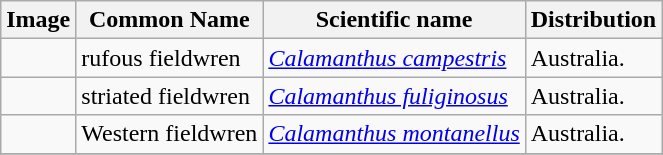<table class="wikitable">
<tr>
<th>Image</th>
<th>Common Name</th>
<th>Scientific name</th>
<th>Distribution</th>
</tr>
<tr>
<td></td>
<td>rufous fieldwren</td>
<td><em><a href='#'>Calamanthus campestris</a></em></td>
<td>Australia.</td>
</tr>
<tr>
<td></td>
<td>striated fieldwren</td>
<td><em><a href='#'>Calamanthus fuliginosus</a></em></td>
<td>Australia.</td>
</tr>
<tr>
<td></td>
<td>Western fieldwren</td>
<td><em><a href='#'>Calamanthus montanellus</a></em></td>
<td>Australia.</td>
</tr>
<tr>
</tr>
</table>
